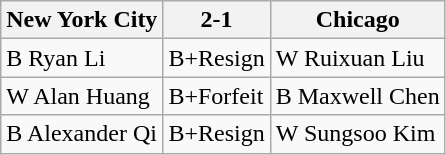<table class="wikitable">
<tr>
<th>New York City</th>
<th>2-1</th>
<th>Chicago</th>
</tr>
<tr>
<td>B Ryan Li</td>
<td>B+Resign</td>
<td>W Ruixuan Liu</td>
</tr>
<tr>
<td>W Alan Huang</td>
<td>B+Forfeit</td>
<td>B Maxwell Chen</td>
</tr>
<tr>
<td>B Alexander Qi</td>
<td>B+Resign</td>
<td>W Sungsoo Kim</td>
</tr>
</table>
